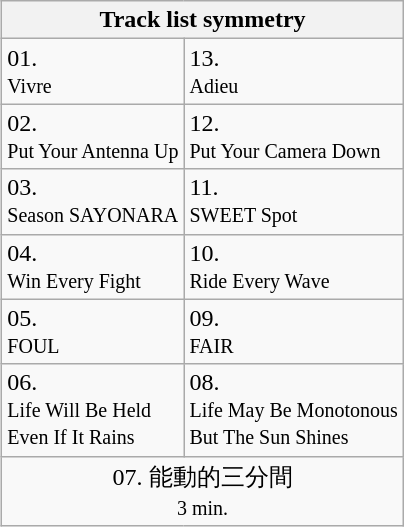<table class="wikitable" style="float:right; clear:left;">
<tr>
<th colspan="2">Track list symmetry</th>
</tr>
<tr>
<td>01. <br><small>Vivre</small></td>
<td>13. <br><small>Adieu</small></td>
</tr>
<tr>
<td>02. <br><small>Put Your Antenna Up</small></td>
<td>12. <br><small>Put Your Camera Down</small></td>
</tr>
<tr>
<td>03. <br><small>Season SAYONARA</small></td>
<td>11. <br><small>SWEET Spot</small></td>
</tr>
<tr>
<td>04. <br><small>Win Every Fight</small></td>
<td>10. <br><small>Ride Every Wave</small></td>
</tr>
<tr>
<td>05. <br><small>FOUL</small></td>
<td>09. <br><small>FAIR</small></td>
</tr>
<tr>
<td>06. <br><small>Life Will Be Held<br>Even If It Rains</small></td>
<td>08. <br><small>Life May Be Monotonous<br>But The Sun Shines</small></td>
</tr>
<tr>
<td colspan="2" style="text-align:center;">07. 能動的三分間<br><small>3 min.</small></td>
</tr>
</table>
